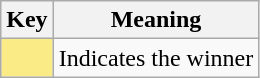<table class="wikitable">
<tr>
<th scope="col" style="width:%;">Key</th>
<th scope="col" style="width:%;">Meaning</th>
</tr>
<tr>
<td style="background:#FAEB86"></td>
<td>Indicates the winner</td>
</tr>
</table>
